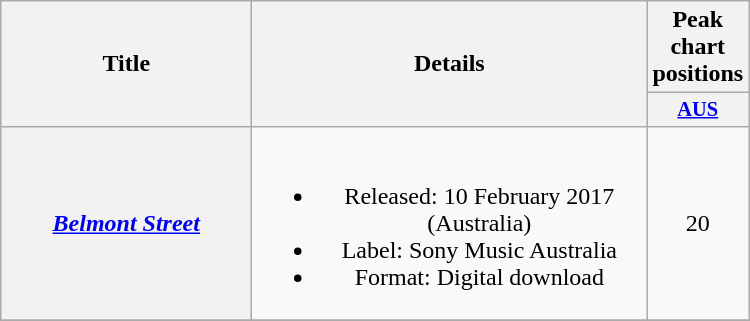<table class="wikitable plainrowheaders" style="text-align:center;">
<tr>
<th scope="col" rowspan="2" style="width:10em;">Title</th>
<th scope="col" rowspan="2" style="width:16em;">Details</th>
<th scope="col" colspan="1">Peak chart positions</th>
</tr>
<tr>
<th scope="col" style="width:3em;font-size:85%;"><a href='#'>AUS</a><br></th>
</tr>
<tr>
<th scope="row"><em><a href='#'>Belmont Street</a></em></th>
<td><br><ul><li>Released: 10 February 2017 <span>(Australia)</span></li><li>Label: Sony Music Australia</li><li>Format: Digital download</li></ul></td>
<td>20</td>
</tr>
<tr>
</tr>
</table>
